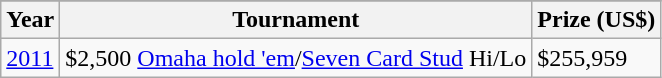<table class="wikitable">
<tr>
</tr>
<tr>
<th>Year</th>
<th>Tournament</th>
<th>Prize (US$)</th>
</tr>
<tr>
<td><a href='#'>2011</a></td>
<td>$2,500 <a href='#'>Omaha hold 'em</a>/<a href='#'>Seven Card Stud</a> Hi/Lo</td>
<td>$255,959</td>
</tr>
</table>
